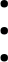<table>
<tr>
<td><br><ul><li></li><li></li><li></li></ul></td>
<td></td>
</tr>
</table>
